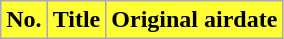<table class="wikitable plainrowheaders">
<tr>
<th style="background: #FEFE33;">No.</th>
<th style="background: #FEFE33;">Title</th>
<th style="background: #FEFE33;">Original airdate<br>




</th>
</tr>
</table>
